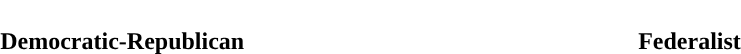<table style="width:60%; text-align:center">
<tr style="color:white">
<td style="background:"><strong>107</strong></td>
<td style="background:"><strong>36</strong></td>
</tr>
<tr>
<td><span><strong>Democratic-Republican</strong></span></td>
<td><span><strong>Federalist</strong></span></td>
</tr>
</table>
